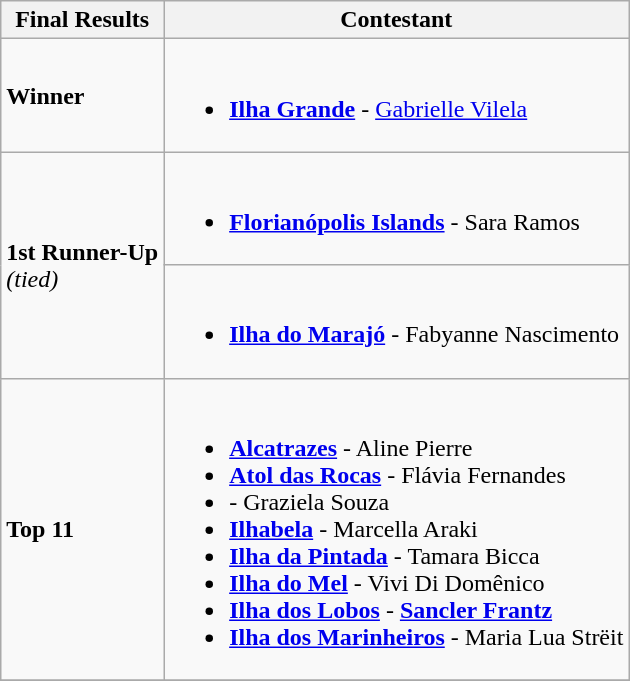<table class="wikitable">
<tr>
<th>Final Results</th>
<th>Contestant</th>
</tr>
<tr>
<td><strong>Winner</strong></td>
<td><br><ul><li><strong> <a href='#'>Ilha Grande</a></strong> - <a href='#'>Gabrielle Vilela</a></li></ul></td>
</tr>
<tr>
<td rowspan=2><strong>1st Runner-Up</strong><br><em>(tied)</em></td>
<td><br><ul><li><strong> <a href='#'>Florianópolis Islands</a></strong> - Sara Ramos</li></ul></td>
</tr>
<tr>
<td><br><ul><li><strong> <a href='#'>Ilha do Marajó</a></strong> - Fabyanne Nascimento</li></ul></td>
</tr>
<tr>
<td><strong>Top 11</strong></td>
<td><br><ul><li><strong> <a href='#'>Alcatrazes</a></strong> - Aline Pierre</li><li><strong> <a href='#'>Atol das Rocas</a></strong> - Flávia Fernandes</li><li><strong></strong> - Graziela Souza</li><li><strong> <a href='#'>Ilhabela</a></strong> - Marcella Araki</li><li><strong> <a href='#'>Ilha da Pintada</a></strong> - Tamara Bicca</li><li><strong> <a href='#'>Ilha do Mel</a></strong> - Vivi Di Domênico</li><li><strong> <a href='#'>Ilha dos Lobos</a></strong> - <strong><a href='#'>Sancler Frantz</a></strong></li><li><strong> <a href='#'>Ilha dos Marinheiros</a></strong> - Maria Lua Strëit</li></ul></td>
</tr>
<tr>
</tr>
</table>
